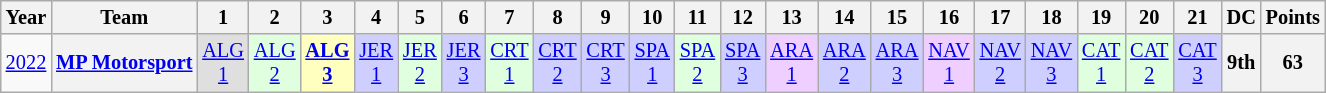<table class="wikitable" style="text-align:center; font-size:85%;">
<tr>
<th>Year</th>
<th>Team</th>
<th>1</th>
<th>2</th>
<th>3</th>
<th>4</th>
<th>5</th>
<th>6</th>
<th>7</th>
<th>8</th>
<th>9</th>
<th>10</th>
<th>11</th>
<th>12</th>
<th>13</th>
<th>14</th>
<th>15</th>
<th>16</th>
<th>17</th>
<th>18</th>
<th>19</th>
<th>20</th>
<th>21</th>
<th>DC</th>
<th>Points</th>
</tr>
<tr>
<td><a href='#'>2022</a></td>
<th nowrap><a href='#'>MP Motorsport</a></th>
<td style="background:#DFDFDF;"><a href='#'>ALG<br>1</a><br></td>
<td style="background:#DFFFDF;"><a href='#'>ALG<br>2</a><br></td>
<td style="background:#FFFFBF;"><strong><a href='#'>ALG<br>3</a></strong><br></td>
<td style="background:#CFCFFF;"><a href='#'>JER<br>1</a><br></td>
<td style="background:#DFFFDF;"><a href='#'>JER<br>2</a><br></td>
<td style="background:#CFCFFF;"><a href='#'>JER<br>3</a><br></td>
<td style="background:#DFFFDF;"><a href='#'>CRT<br>1</a><br></td>
<td style="background:#CFCFFF;"><a href='#'>CRT<br>2</a><br></td>
<td style="background:#CFCFFF;"><a href='#'>CRT<br>3</a><br></td>
<td style="background:#CFCFFF;"><a href='#'>SPA<br>1</a><br></td>
<td style="background:#DFFFDF;"><a href='#'>SPA<br>2</a><br></td>
<td style="background:#CFCFFF;"><a href='#'>SPA<br>3</a><br></td>
<td style="background:#EFCFFF;"><a href='#'>ARA<br>1</a><br></td>
<td style="background:#CFCFFF;"><a href='#'>ARA<br>2</a><br></td>
<td style="background:#CFCFFF;"><a href='#'>ARA<br>3</a><br></td>
<td style="background:#EFCFFF;"><a href='#'>NAV<br>1</a><br></td>
<td style="background:#CFCFFF;"><a href='#'>NAV<br>2</a><br></td>
<td style="background:#CFCFFF;"><a href='#'>NAV<br>3</a><br></td>
<td style="background:#DFFFDF;"><a href='#'>CAT<br>1</a><br></td>
<td style="background:#DFFFDF;"><a href='#'>CAT<br>2</a><br></td>
<td style="background:#CFCFFF;"><a href='#'>CAT<br>3</a><br></td>
<th>9th</th>
<th>63</th>
</tr>
</table>
